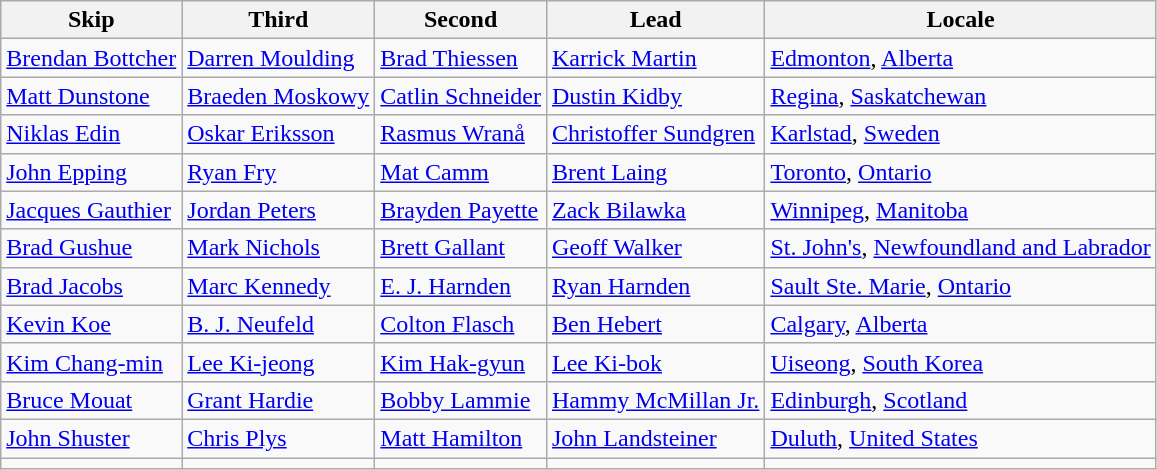<table class=wikitable>
<tr>
<th>Skip</th>
<th>Third</th>
<th>Second</th>
<th>Lead</th>
<th>Locale</th>
</tr>
<tr>
<td><a href='#'>Brendan Bottcher</a></td>
<td><a href='#'>Darren Moulding</a></td>
<td><a href='#'>Brad Thiessen</a></td>
<td><a href='#'>Karrick Martin</a></td>
<td> <a href='#'>Edmonton</a>, <a href='#'>Alberta</a></td>
</tr>
<tr>
<td><a href='#'>Matt Dunstone</a></td>
<td><a href='#'>Braeden Moskowy</a></td>
<td><a href='#'>Catlin Schneider</a></td>
<td><a href='#'>Dustin Kidby</a></td>
<td> <a href='#'>Regina</a>, <a href='#'>Saskatchewan</a></td>
</tr>
<tr>
<td><a href='#'>Niklas Edin</a></td>
<td><a href='#'>Oskar Eriksson</a></td>
<td><a href='#'>Rasmus Wranå</a></td>
<td><a href='#'>Christoffer Sundgren</a></td>
<td> <a href='#'>Karlstad</a>, <a href='#'>Sweden</a></td>
</tr>
<tr>
<td><a href='#'>John Epping</a></td>
<td><a href='#'>Ryan Fry</a></td>
<td><a href='#'>Mat Camm</a></td>
<td><a href='#'>Brent Laing</a></td>
<td> <a href='#'>Toronto</a>, <a href='#'>Ontario</a></td>
</tr>
<tr>
<td><a href='#'>Jacques Gauthier</a></td>
<td><a href='#'>Jordan Peters</a></td>
<td><a href='#'>Brayden Payette</a></td>
<td><a href='#'>Zack Bilawka</a></td>
<td> <a href='#'>Winnipeg</a>, <a href='#'>Manitoba</a></td>
</tr>
<tr>
<td><a href='#'>Brad Gushue</a></td>
<td><a href='#'>Mark Nichols</a></td>
<td><a href='#'>Brett Gallant</a></td>
<td><a href='#'>Geoff Walker</a></td>
<td> <a href='#'>St. John's</a>, <a href='#'>Newfoundland and Labrador</a></td>
</tr>
<tr>
<td><a href='#'>Brad Jacobs</a></td>
<td><a href='#'>Marc Kennedy</a></td>
<td><a href='#'>E. J. Harnden</a></td>
<td><a href='#'>Ryan Harnden</a></td>
<td> <a href='#'>Sault Ste. Marie</a>, <a href='#'>Ontario</a></td>
</tr>
<tr>
<td><a href='#'>Kevin Koe</a></td>
<td><a href='#'>B. J. Neufeld</a></td>
<td><a href='#'>Colton Flasch</a></td>
<td><a href='#'>Ben Hebert</a></td>
<td> <a href='#'>Calgary</a>, <a href='#'>Alberta</a></td>
</tr>
<tr>
<td><a href='#'>Kim Chang-min</a></td>
<td><a href='#'>Lee Ki-jeong</a></td>
<td><a href='#'>Kim Hak-gyun</a></td>
<td><a href='#'>Lee Ki-bok</a></td>
<td> <a href='#'>Uiseong</a>, <a href='#'>South Korea</a></td>
</tr>
<tr>
<td><a href='#'>Bruce Mouat</a></td>
<td><a href='#'>Grant Hardie</a></td>
<td><a href='#'>Bobby Lammie</a></td>
<td><a href='#'>Hammy McMillan Jr.</a></td>
<td> <a href='#'>Edinburgh</a>, <a href='#'>Scotland</a></td>
</tr>
<tr>
<td><a href='#'>John Shuster</a></td>
<td><a href='#'>Chris Plys</a></td>
<td><a href='#'>Matt Hamilton</a></td>
<td><a href='#'>John Landsteiner</a></td>
<td> <a href='#'>Duluth</a>, <a href='#'>United States</a></td>
</tr>
<tr>
<td></td>
<td></td>
<td></td>
<td></td>
<td></td>
</tr>
</table>
